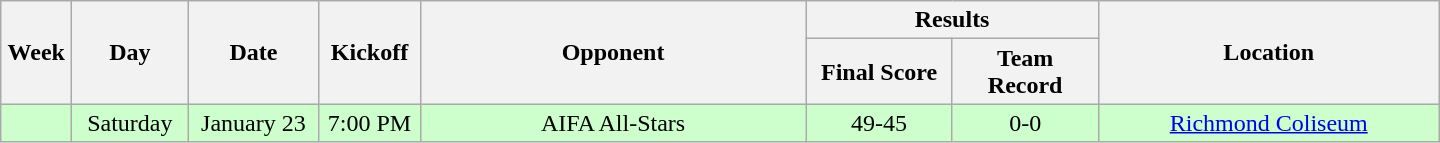<table class="wikitable">
<tr>
<th rowspan="2" width="40">Week</th>
<th rowspan="2" width="70">Day</th>
<th rowspan="2" width="80">Date</th>
<th rowspan="2" width="60">Kickoff</th>
<th rowspan="2" width="250">Opponent</th>
<th colspan="2" width="180">Results</th>
<th rowspan="2" width="220">Location</th>
</tr>
<tr>
<th width="90">Final Score</th>
<th width="90">Team Record</th>
</tr>
<tr align="center" bgcolor="#CCFFCC">
<td align="center"></td>
<td align="center">Saturday</td>
<td align="center">January 23</td>
<td align="center">7:00 PM</td>
<td align="center">AIFA All-Stars</td>
<td align="center">49-45</td>
<td align="center">0-0</td>
<td align="center"><a href='#'>Richmond Coliseum</a></td>
</tr>
</table>
